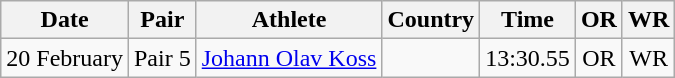<table class="wikitable" style="text-align:center">
<tr>
<th>Date</th>
<th>Pair</th>
<th>Athlete</th>
<th>Country</th>
<th>Time</th>
<th>OR</th>
<th>WR</th>
</tr>
<tr>
<td>20 February</td>
<td>Pair 5</td>
<td align=left><a href='#'>Johann Olav Koss</a></td>
<td align=left></td>
<td>13:30.55</td>
<td>OR</td>
<td>WR</td>
</tr>
</table>
